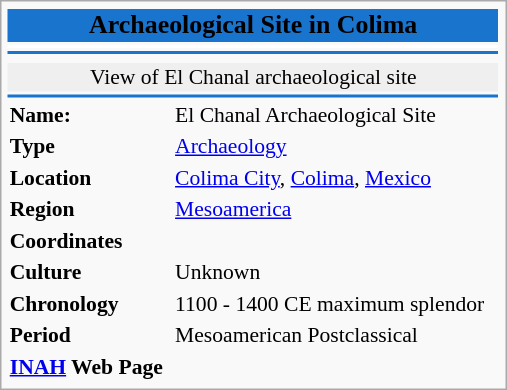<table class="infobox" style="font-size:90%; text-align:left; width:23.5em">
<tr>
<td colspan="3" bgcolor=#1874CD style="text-align: center; font-size: larger;"><span><strong>Archaeological Site in Colima</strong> </span></td>
</tr>
<tr style="vertical-align: top; text-align: center;">
<td colspan=3 bgcolor="#FFFFFF" align="center"></td>
</tr>
<tr>
<td colspan="2" bgcolor=#1874CD></td>
</tr>
<tr>
<td colspan=2></td>
</tr>
<tr>
<td style="background:#efefef; text-align:center;" colspan="2">View of El Chanal archaeological site</td>
</tr>
<tr>
<td colspan="2" bgcolor=#1874CD></td>
</tr>
<tr>
<td><strong>Name:</strong></td>
<td>El Chanal Archaeological Site</td>
</tr>
<tr>
<td><strong>Type</strong></td>
<td><a href='#'>Archaeology</a></td>
</tr>
<tr>
<td><strong>Location</strong></td>
<td><a href='#'>Colima City</a>, <a href='#'>Colima</a>, <a href='#'>Mexico</a></td>
</tr>
<tr>
<td><strong>Region</strong></td>
<td><a href='#'>Mesoamerica</a></td>
</tr>
<tr>
<td><strong>Coordinates</strong></td>
<td></td>
</tr>
<tr>
<td><strong>Culture</strong></td>
<td>Unknown</td>
</tr>
<tr>
<td><strong>Chronology</strong></td>
<td>1100 - 1400 CE maximum splendor</td>
</tr>
<tr>
<td><strong>Period</strong></td>
<td>Mesoamerican Postclassical</td>
</tr>
<tr>
<td><strong> <a href='#'>INAH</a> Web Page</strong></td>
<td></td>
</tr>
</table>
